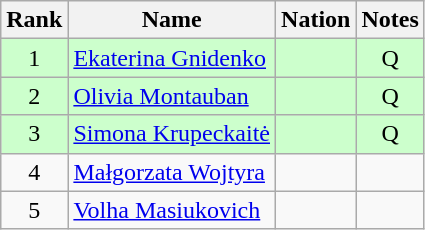<table class="wikitable sortable" style="text-align:center">
<tr>
<th>Rank</th>
<th>Name</th>
<th>Nation</th>
<th>Notes</th>
</tr>
<tr bgcolor=ccffcc>
<td>1</td>
<td align=left><a href='#'>Ekaterina Gnidenko</a></td>
<td align=left></td>
<td>Q</td>
</tr>
<tr bgcolor=ccffcc>
<td>2</td>
<td align=left><a href='#'>Olivia Montauban</a></td>
<td align=left></td>
<td>Q</td>
</tr>
<tr bgcolor=ccffcc>
<td>3</td>
<td align=left><a href='#'>Simona Krupeckaitė</a></td>
<td align=left></td>
<td>Q</td>
</tr>
<tr>
<td>4</td>
<td align=left><a href='#'>Małgorzata Wojtyra</a></td>
<td align=left></td>
<td></td>
</tr>
<tr>
<td>5</td>
<td align=left><a href='#'>Volha Masiukovich</a></td>
<td align=left></td>
<td></td>
</tr>
</table>
